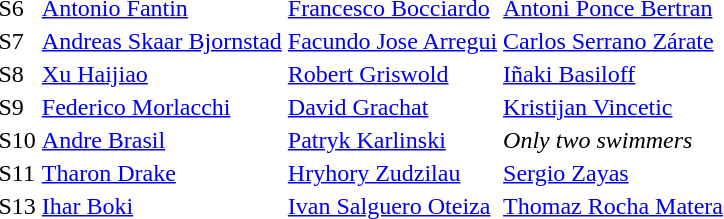<table>
<tr>
<td>S6</td>
<td><a href='#'>Antonio Fantin</a><br></td>
<td><a href='#'>Francesco Bocciardo</a><br></td>
<td><a href='#'>Antoni Ponce Bertran</a><br></td>
</tr>
<tr>
<td>S7</td>
<td><a href='#'>Andreas Skaar Bjornstad</a><br></td>
<td><a href='#'>Facundo Jose Arregui</a><br></td>
<td><a href='#'>Carlos Serrano Zárate</a><br></td>
</tr>
<tr>
<td>S8</td>
<td><a href='#'>Xu Haijiao</a><br></td>
<td><a href='#'>Robert Griswold</a><br></td>
<td><a href='#'>Iñaki Basiloff</a><br></td>
</tr>
<tr>
<td>S9</td>
<td><a href='#'>Federico Morlacchi</a><br></td>
<td><a href='#'>David Grachat</a><br></td>
<td><a href='#'>Kristijan Vincetic</a><br></td>
</tr>
<tr>
<td>S10</td>
<td><a href='#'>Andre Brasil</a><br></td>
<td><a href='#'>Patryk Karlinski</a><br></td>
<td><em>Only two swimmers</em></td>
</tr>
<tr>
<td>S11</td>
<td><a href='#'>Tharon Drake</a><br></td>
<td><a href='#'>Hryhory Zudzilau</a><br></td>
<td><a href='#'>Sergio Zayas</a><br></td>
</tr>
<tr>
<td>S13</td>
<td><a href='#'>Ihar Boki</a><br></td>
<td><a href='#'>Ivan Salguero Oteiza</a><br></td>
<td><a href='#'>Thomaz Rocha Matera</a><br></td>
</tr>
</table>
